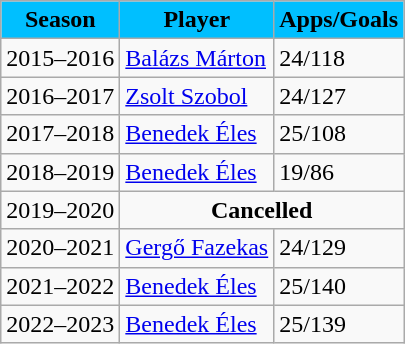<table class="wikitable">
<tr>
<th style="color:#000000; background:#00BFFF">Season</th>
<th style="color:#000000; background:#00BFFF">Player</th>
<th style="color:#000000; background:#00BFFF">Apps/Goals</th>
</tr>
<tr>
<td>2015–2016</td>
<td> <a href='#'>Balázs Márton</a></td>
<td>24/118</td>
</tr>
<tr>
<td>2016–2017</td>
<td> <a href='#'>Zsolt Szobol</a></td>
<td>24/127</td>
</tr>
<tr>
<td>2017–2018</td>
<td> <a href='#'>Benedek Éles</a></td>
<td>25/108</td>
</tr>
<tr>
<td>2018–2019</td>
<td> <a href='#'>Benedek Éles</a></td>
<td>19/86</td>
</tr>
<tr>
<td>2019–2020</td>
<td colspan=2 align=center><strong>Cancelled</strong></td>
</tr>
<tr>
<td>2020–2021</td>
<td> <a href='#'>Gergő Fazekas</a></td>
<td>24/129</td>
</tr>
<tr>
<td>2021–2022</td>
<td> <a href='#'>Benedek Éles</a></td>
<td>25/140</td>
</tr>
<tr>
<td>2022–2023</td>
<td> <a href='#'>Benedek Éles</a></td>
<td>25/139</td>
</tr>
</table>
